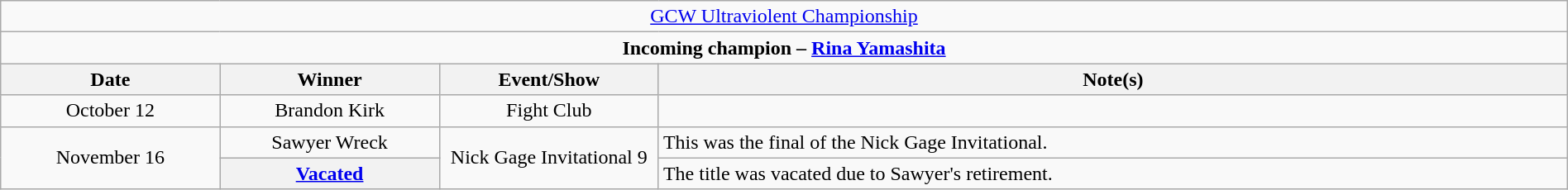<table class="wikitable" style="text-align:center; width:100%;">
<tr>
<td colspan="4" style="text-align: center;"><a href='#'>GCW Ultraviolent Championship</a></td>
</tr>
<tr>
<td colspan="4" style="text-align: center;"><strong>Incoming champion – <a href='#'>Rina Yamashita</a></strong></td>
</tr>
<tr>
<th width=14%>Date</th>
<th width=14%>Winner</th>
<th width=14%>Event/Show</th>
<th width=58%>Note(s)</th>
</tr>
<tr>
<td>October 12</td>
<td>Brandon Kirk</td>
<td>Fight Club<br></td>
<td></td>
</tr>
<tr>
<td rowspan=2>November 16</td>
<td>Sawyer Wreck</td>
<td rowspan=2>Nick Gage Invitational 9</td>
<td align=left>This was the final of the Nick Gage Invitational.</td>
</tr>
<tr>
<th><a href='#'>Vacated</a></th>
<td align=left>The title was vacated due to Sawyer's retirement.</td>
</tr>
</table>
